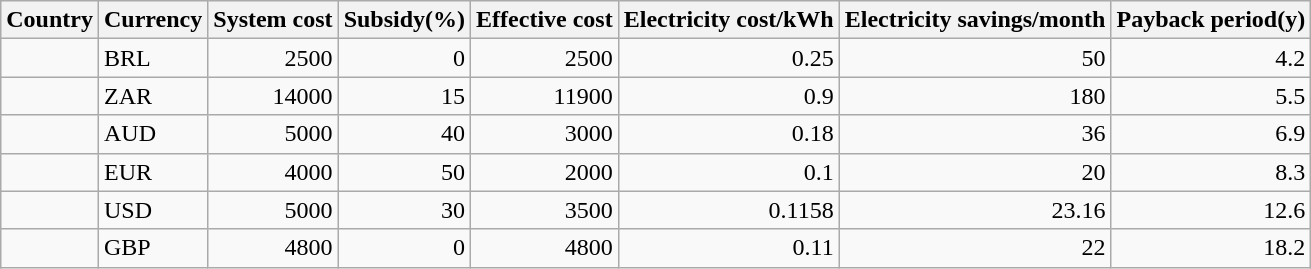<table class="wikitable" | Solar Water Heating: Costs and Payback periods>
<tr>
<th>Country</th>
<th>Currency</th>
<th>System cost</th>
<th>Subsidy(%)</th>
<th>Effective cost</th>
<th>Electricity cost/kWh</th>
<th>Electricity savings/month</th>
<th>Payback period(y)</th>
</tr>
<tr>
<td style="text-align:left;"></td>
<td style="text-align:left;">BRL</td>
<td style="text-align:right;">2500</td>
<td style="text-align:right;">0</td>
<td style="text-align:right;">2500</td>
<td style="text-align:right;">0.25</td>
<td style="text-align:right;">50</td>
<td style="text-align:right;">4.2</td>
</tr>
<tr>
<td style="text-align:left;"></td>
<td style="text-align:left;">ZAR</td>
<td style="text-align:right;">14000</td>
<td style="text-align:right;">15</td>
<td style="text-align:right;">11900</td>
<td style="text-align:right;">0.9</td>
<td style="text-align:right;">180</td>
<td style="text-align:right;">5.5</td>
</tr>
<tr>
<td style="text-align:left;"></td>
<td style="text-align:left;">AUD</td>
<td style="text-align:right;">5000</td>
<td style="text-align:right;">40</td>
<td style="text-align:right;">3000</td>
<td style="text-align:right;">0.18</td>
<td style="text-align:right;">36</td>
<td style="text-align:right;">6.9</td>
</tr>
<tr>
<td style="text-align:left;"></td>
<td style="text-align:left;">EUR</td>
<td style="text-align:right;">4000</td>
<td style="text-align:right;">50</td>
<td style="text-align:right;">2000</td>
<td style="text-align:right;">0.1</td>
<td style="text-align:right;">20</td>
<td style="text-align:right;">8.3</td>
</tr>
<tr>
<td style="text-align:left;"></td>
<td style="text-align:left;">USD</td>
<td style="text-align:right;">5000</td>
<td style="text-align:right;">30</td>
<td style="text-align:right;">3500</td>
<td style="text-align:right;">0.1158</td>
<td style="text-align:right;">23.16</td>
<td style="text-align:right;">12.6</td>
</tr>
<tr>
<td style="text-align:left;"></td>
<td style="text-align:left;">GBP</td>
<td style="text-align:right;">4800</td>
<td style="text-align:right;">0</td>
<td style="text-align:right;">4800</td>
<td style="text-align:right;">0.11</td>
<td style="text-align:right;">22</td>
<td style="text-align:right;">18.2</td>
</tr>
</table>
